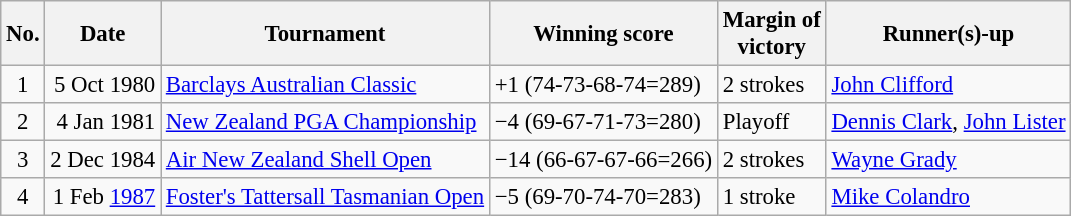<table class="wikitable" style="font-size:95%;">
<tr>
<th>No.</th>
<th>Date</th>
<th>Tournament</th>
<th>Winning score</th>
<th>Margin of<br>victory</th>
<th>Runner(s)-up</th>
</tr>
<tr>
<td align=center>1</td>
<td align=right>5 Oct 1980</td>
<td><a href='#'>Barclays Australian Classic</a></td>
<td>+1 (74-73-68-74=289)</td>
<td>2 strokes</td>
<td> <a href='#'>John Clifford</a></td>
</tr>
<tr>
<td align=center>2</td>
<td align=right>4 Jan 1981</td>
<td><a href='#'>New Zealand PGA Championship</a></td>
<td>−4 (69-67-71-73=280)</td>
<td>Playoff</td>
<td> <a href='#'>Dennis Clark</a>,  <a href='#'>John Lister</a></td>
</tr>
<tr>
<td align=center>3</td>
<td align=right>2 Dec 1984</td>
<td><a href='#'>Air New Zealand Shell Open</a></td>
<td>−14 (66-67-67-66=266)</td>
<td>2 strokes</td>
<td> <a href='#'>Wayne Grady</a></td>
</tr>
<tr>
<td align=center>4</td>
<td align=right>1 Feb <a href='#'>1987</a></td>
<td><a href='#'>Foster's Tattersall Tasmanian Open</a></td>
<td>−5 (69-70-74-70=283)</td>
<td>1 stroke</td>
<td> <a href='#'>Mike Colandro</a></td>
</tr>
</table>
